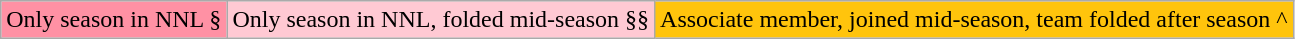<table class="wikitable" style="font-size:100%;line-height:1.1;">
<tr>
<td style="background-color:#FF91A4;">Only season in NNL §</td>
<td style="background-color:#FFC9D3;">Only season in NNL, folded mid-season §§</td>
<td style="background-color:#FFC40C;">Associate member, joined mid-season, team folded after season ^</td>
</tr>
</table>
